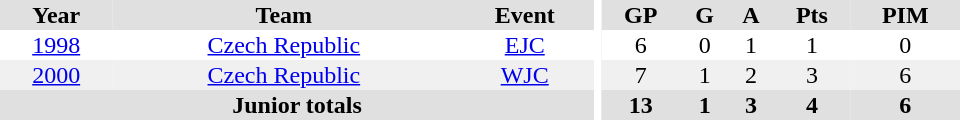<table border="0" cellpadding="1" cellspacing="0" ID="Table3" style="text-align:center; width:40em">
<tr ALIGN="center" bgcolor="#e0e0e0">
<th>Year</th>
<th>Team</th>
<th>Event</th>
<th rowspan="99" bgcolor="#ffffff"></th>
<th>GP</th>
<th>G</th>
<th>A</th>
<th>Pts</th>
<th>PIM</th>
</tr>
<tr>
<td><a href='#'>1998</a></td>
<td><a href='#'>Czech Republic</a></td>
<td><a href='#'>EJC</a></td>
<td>6</td>
<td>0</td>
<td>1</td>
<td>1</td>
<td>0</td>
</tr>
<tr bgcolor="#f0f0f0">
<td><a href='#'>2000</a></td>
<td><a href='#'>Czech Republic</a></td>
<td><a href='#'>WJC</a></td>
<td>7</td>
<td>1</td>
<td>2</td>
<td>3</td>
<td>6</td>
</tr>
<tr bgcolor="#e0e0e0">
<th colspan="3">Junior totals</th>
<th>13</th>
<th>1</th>
<th>3</th>
<th>4</th>
<th>6</th>
</tr>
</table>
